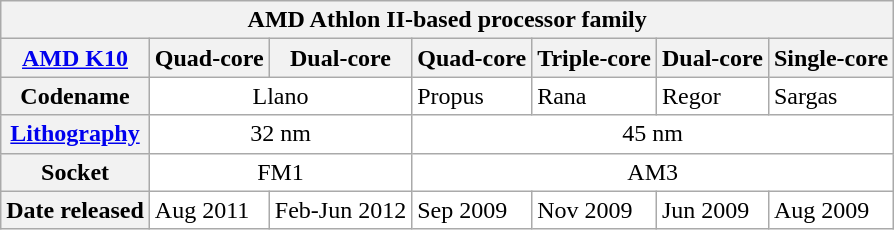<table class="wikitable" align="center">
<tr>
<th colspan="7">AMD Athlon II-based processor family</th>
</tr>
<tr>
<th><a href='#'>AMD K10</a></th>
<th>Quad-core</th>
<th>Dual-core</th>
<th>Quad-core</th>
<th>Triple-core</th>
<th>Dual-core</th>
<th>Single-core</th>
</tr>
<tr style="background:white">
<th>Codename</th>
<td colspan="2" align="center">Llano</td>
<td>Propus</td>
<td>Rana</td>
<td>Regor</td>
<td>Sargas</td>
</tr>
<tr style="background:white">
<th><a href='#'>Lithography</a></th>
<td colspan="2" align="center">32 nm</td>
<td colspan="4" align="center">45 nm</td>
</tr>
<tr style="background:white">
<th>Socket</th>
<td colspan="2" align="center">FM1</td>
<td colspan="4" align="center">AM3</td>
</tr>
<tr style="background:white">
<th>Date released</th>
<td>Aug 2011</td>
<td>Feb-Jun 2012</td>
<td>Sep 2009</td>
<td>Nov 2009</td>
<td>Jun 2009</td>
<td>Aug 2009</td>
</tr>
</table>
